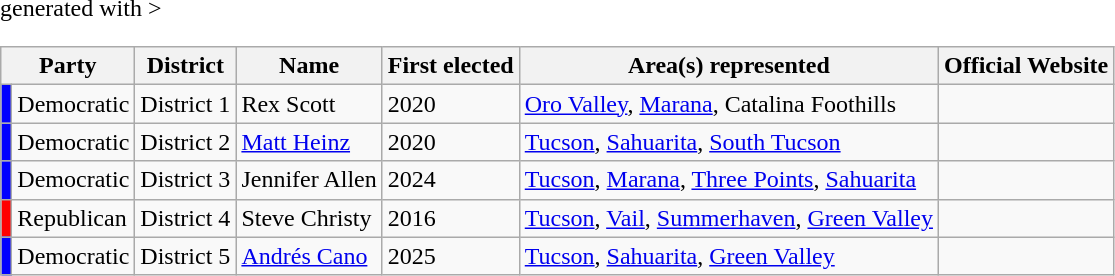<table class="wikitable" <hiddentext>generated with >
<tr>
<th colspan="2">Party</th>
<th>District</th>
<th>Name</th>
<th>First elected</th>
<th>Area(s) represented</th>
<th>Official Website</th>
</tr>
<tr>
<td style="background:blue;"></td>
<td>Democratic</td>
<td>District 1</td>
<td>Rex Scott</td>
<td>2020</td>
<td><a href='#'>Oro Valley</a>, <a href='#'>Marana</a>, Catalina Foothills</td>
<td></td>
</tr>
<tr>
<td style="background:blue;"></td>
<td>Democratic</td>
<td>District 2</td>
<td><a href='#'>Matt Heinz</a></td>
<td>2020</td>
<td><a href='#'>Tucson</a>, <a href='#'>Sahuarita</a>, <a href='#'>South Tucson</a></td>
<td></td>
</tr>
<tr>
<td style="background:blue;"></td>
<td>Democratic</td>
<td>District 3</td>
<td>Jennifer Allen</td>
<td>2024</td>
<td><a href='#'>Tucson</a>, <a href='#'>Marana</a>, <a href='#'>Three Points</a>, <a href='#'>Sahuarita</a></td>
<td></td>
</tr>
<tr>
<td style="background:red;"></td>
<td>Republican</td>
<td>District 4</td>
<td>Steve Christy</td>
<td>2016</td>
<td><a href='#'>Tucson</a>, <a href='#'>Vail</a>, <a href='#'>Summerhaven</a>, <a href='#'>Green Valley</a></td>
<td></td>
</tr>
<tr>
<td style="background:blue;"></td>
<td>Democratic</td>
<td>District 5</td>
<td><a href='#'>Andrés Cano</a></td>
<td>2025</td>
<td><a href='#'>Tucson</a>, <a href='#'>Sahuarita</a>, <a href='#'>Green Valley</a></td>
<td></td>
</tr>
</table>
